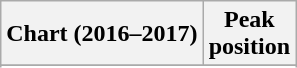<table class="wikitable sortable plainrowheaders" style="text-align:center">
<tr>
<th scope="col">Chart (2016–2017)</th>
<th scope="col">Peak<br>position</th>
</tr>
<tr>
</tr>
<tr>
</tr>
<tr>
</tr>
<tr>
</tr>
<tr>
</tr>
</table>
